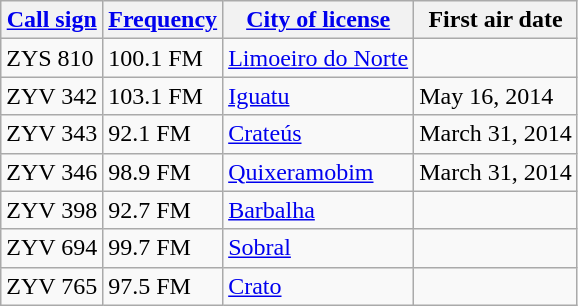<table class="wikitable sortable">
<tr>
<th><a href='#'>Call sign</a></th>
<th data-sort-type="number"><a href='#'>Frequency</a></th>
<th><a href='#'>City of license</a></th>
<th>First air date</th>
</tr>
<tr>
<td>ZYS 810</td>
<td>100.1 FM</td>
<td><a href='#'>Limoeiro do Norte</a></td>
<td></td>
</tr>
<tr>
<td>ZYV 342</td>
<td>103.1 FM</td>
<td><a href='#'>Iguatu</a></td>
<td>May 16, 2014</td>
</tr>
<tr>
<td>ZYV 343</td>
<td>92.1 FM</td>
<td><a href='#'>Crateús</a></td>
<td>March 31, 2014</td>
</tr>
<tr>
<td>ZYV 346</td>
<td>98.9 FM</td>
<td><a href='#'>Quixeramobim</a></td>
<td>March 31, 2014</td>
</tr>
<tr>
<td>ZYV 398</td>
<td>92.7 FM</td>
<td><a href='#'>Barbalha</a></td>
<td></td>
</tr>
<tr>
<td>ZYV 694</td>
<td>99.7 FM</td>
<td><a href='#'>Sobral</a></td>
<td></td>
</tr>
<tr>
<td>ZYV 765</td>
<td>97.5 FM</td>
<td><a href='#'>Crato</a></td>
<td></td>
</tr>
</table>
